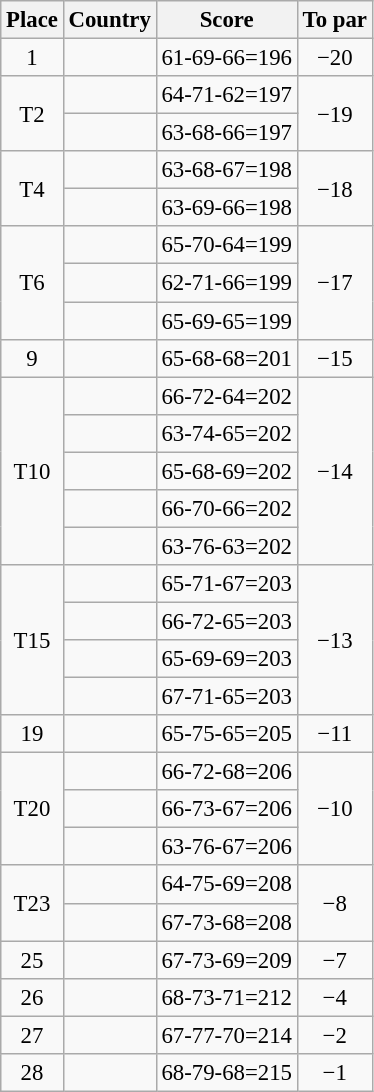<table class="wikitable" style="font-size:95%;">
<tr>
<th>Place</th>
<th>Country</th>
<th>Score</th>
<th>To par</th>
</tr>
<tr>
<td align=center>1</td>
<td></td>
<td>61-69-66=196</td>
<td align=center>−20</td>
</tr>
<tr>
<td rowspan=2 align=center>T2</td>
<td></td>
<td>64-71-62=197</td>
<td rowspan=2 align=center>−19</td>
</tr>
<tr>
<td></td>
<td>63-68-66=197</td>
</tr>
<tr>
<td rowspan=2 align=center>T4</td>
<td></td>
<td>63-68-67=198</td>
<td rowspan=2 align=center>−18</td>
</tr>
<tr>
<td></td>
<td>63-69-66=198</td>
</tr>
<tr>
<td rowspan=3 align=center>T6</td>
<td></td>
<td>65-70-64=199</td>
<td rowspan=3 align=center>−17</td>
</tr>
<tr>
<td></td>
<td>62-71-66=199</td>
</tr>
<tr>
<td></td>
<td>65-69-65=199</td>
</tr>
<tr>
<td align=center>9</td>
<td></td>
<td>65-68-68=201</td>
<td align=center>−15</td>
</tr>
<tr>
<td rowspan=5 align=center>T10</td>
<td></td>
<td>66-72-64=202</td>
<td rowspan=5 align=center>−14</td>
</tr>
<tr>
<td></td>
<td>63-74-65=202</td>
</tr>
<tr>
<td></td>
<td>65-68-69=202</td>
</tr>
<tr>
<td></td>
<td>66-70-66=202</td>
</tr>
<tr>
<td></td>
<td>63-76-63=202</td>
</tr>
<tr>
<td rowspan=4 align=center>T15</td>
<td></td>
<td>65-71-67=203</td>
<td rowspan=4 align=center>−13</td>
</tr>
<tr>
<td></td>
<td>66-72-65=203</td>
</tr>
<tr>
<td></td>
<td>65-69-69=203</td>
</tr>
<tr>
<td></td>
<td>67-71-65=203</td>
</tr>
<tr>
<td align=center>19</td>
<td></td>
<td>65-75-65=205</td>
<td align=center>−11</td>
</tr>
<tr>
<td rowspan=3 align=center>T20</td>
<td></td>
<td>66-72-68=206</td>
<td rowspan=3 align=center>−10</td>
</tr>
<tr>
<td></td>
<td>66-73-67=206</td>
</tr>
<tr>
<td></td>
<td>63-76-67=206</td>
</tr>
<tr>
<td rowspan=2 align=center>T23</td>
<td></td>
<td>64-75-69=208</td>
<td rowspan=2 align=center>−8</td>
</tr>
<tr>
<td></td>
<td>67-73-68=208</td>
</tr>
<tr>
<td align=center>25</td>
<td></td>
<td>67-73-69=209</td>
<td align=center>−7</td>
</tr>
<tr>
<td align=center>26</td>
<td></td>
<td>68-73-71=212</td>
<td align=center>−4</td>
</tr>
<tr>
<td align=center>27</td>
<td></td>
<td>67-77-70=214</td>
<td align=center>−2</td>
</tr>
<tr>
<td align=center>28</td>
<td></td>
<td>68-79-68=215</td>
<td align=center>−1</td>
</tr>
</table>
